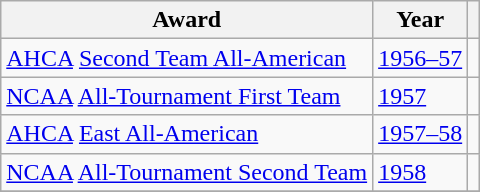<table class="wikitable">
<tr>
<th>Award</th>
<th>Year</th>
<th></th>
</tr>
<tr>
<td><a href='#'>AHCA</a> <a href='#'>Second Team All-American</a></td>
<td><a href='#'>1956–57</a></td>
<td></td>
</tr>
<tr>
<td><a href='#'>NCAA</a> <a href='#'>All-Tournament First Team</a></td>
<td><a href='#'>1957</a></td>
<td></td>
</tr>
<tr>
<td><a href='#'>AHCA</a> <a href='#'>East All-American</a></td>
<td><a href='#'>1957–58</a></td>
<td></td>
</tr>
<tr>
<td><a href='#'>NCAA</a> <a href='#'>All-Tournament Second Team</a></td>
<td><a href='#'>1958</a></td>
<td></td>
</tr>
<tr>
</tr>
</table>
